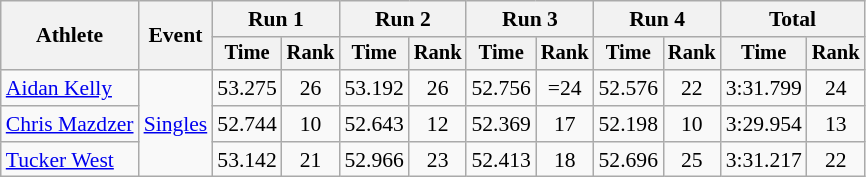<table class=wikitable style=font-size:90%;text-align:center>
<tr>
<th rowspan=2>Athlete</th>
<th rowspan=2>Event</th>
<th colspan=2>Run 1</th>
<th colspan=2>Run 2</th>
<th colspan=2>Run 3</th>
<th colspan=2>Run 4</th>
<th colspan=2>Total</th>
</tr>
<tr style=font-size:95%>
<th>Time</th>
<th>Rank</th>
<th>Time</th>
<th>Rank</th>
<th>Time</th>
<th>Rank</th>
<th>Time</th>
<th>Rank</th>
<th>Time</th>
<th>Rank</th>
</tr>
<tr>
<td align=left><a href='#'>Aidan Kelly</a></td>
<td align=left rowspan=3><a href='#'>Singles</a></td>
<td>53.275</td>
<td>26</td>
<td>53.192</td>
<td>26</td>
<td>52.756</td>
<td>=24</td>
<td>52.576</td>
<td>22</td>
<td>3:31.799</td>
<td>24</td>
</tr>
<tr>
<td align=left><a href='#'>Chris Mazdzer</a></td>
<td>52.744</td>
<td>10</td>
<td>52.643</td>
<td>12</td>
<td>52.369</td>
<td>17</td>
<td>52.198</td>
<td>10</td>
<td>3:29.954</td>
<td>13</td>
</tr>
<tr>
<td align=left><a href='#'>Tucker West</a></td>
<td>53.142</td>
<td>21</td>
<td>52.966</td>
<td>23</td>
<td>52.413</td>
<td>18</td>
<td>52.696</td>
<td>25</td>
<td>3:31.217</td>
<td>22</td>
</tr>
</table>
